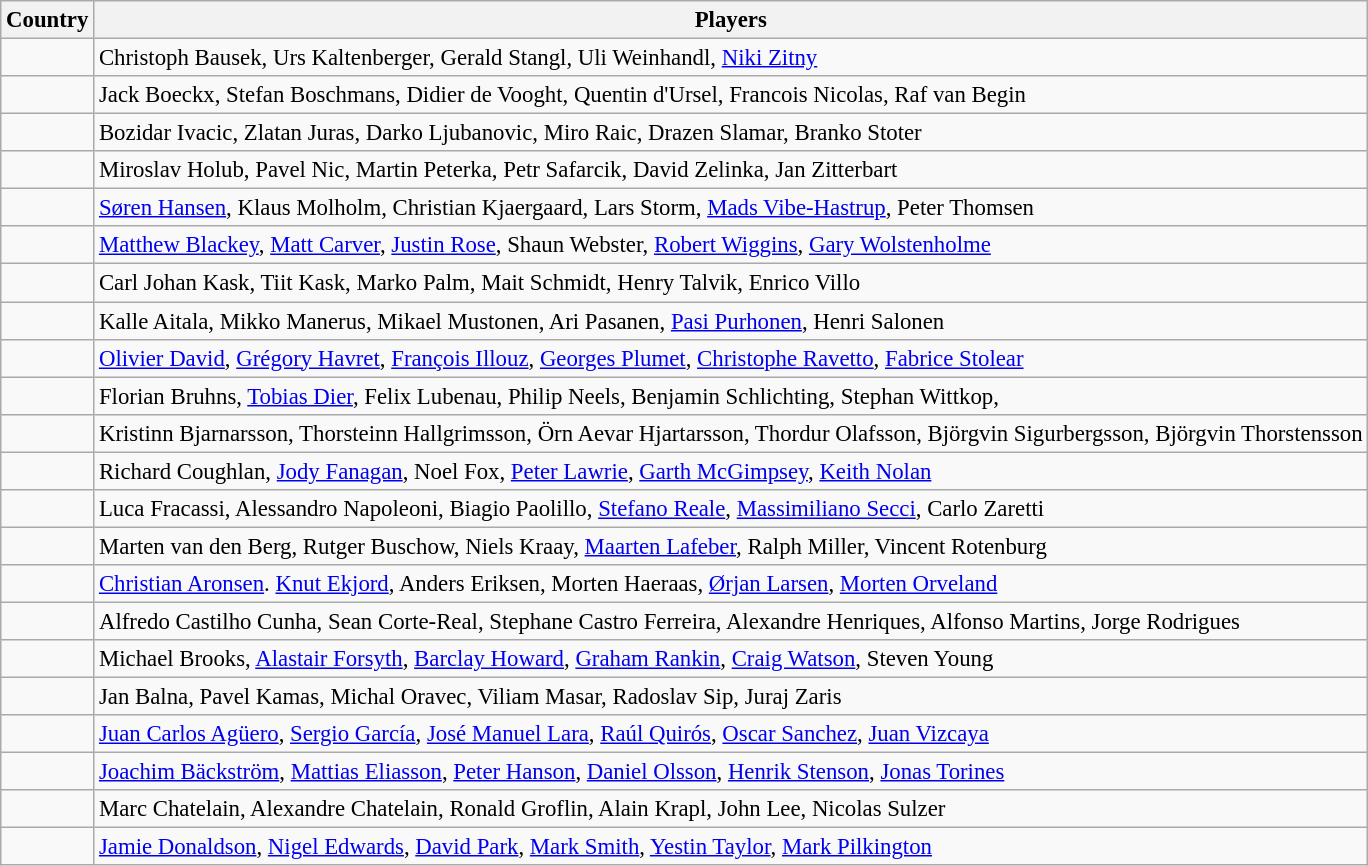<table class="wikitable" style="font-size:95%;">
<tr>
<th>Country</th>
<th>Players</th>
</tr>
<tr>
<td></td>
<td>Christoph Bausek, Urs Kaltenberger, Gerald Stangl, Uli Weinhandl, <a href='#'>Niki Zitny</a></td>
</tr>
<tr>
<td></td>
<td>Jack Boeckx, Stefan Boschmans, Didier de Vooght, Quentin d'Ursel, Francois Nicolas, Raf van Begin</td>
</tr>
<tr>
<td></td>
<td>Bozidar Ivacic, Zlatan Juras, Darko Ljubanovic, Miro Raic, Drazen Slamar, Branko Stoter</td>
</tr>
<tr>
<td></td>
<td>Miroslav Holub, Pavel Nic, Martin Peterka, Petr Safarcik, David Zelinka, Jan Zitterbart</td>
</tr>
<tr>
<td></td>
<td><a href='#'>Søren Hansen</a>, Klaus Molholm, Christian Kjaergaard, Lars Storm, <a href='#'>Mads Vibe-Hastrup</a>, Peter Thomsen</td>
</tr>
<tr>
<td></td>
<td><a href='#'>Matthew Blackey</a>, <a href='#'>Matt Carver</a>, <a href='#'>Justin Rose</a>, Shaun Webster, <a href='#'>Robert Wiggins</a>, <a href='#'>Gary Wolstenholme</a></td>
</tr>
<tr>
<td></td>
<td>Carl Johan Kask, Tiit Kask, Marko Palm, Mait Schmidt, Henry Talvik, Enrico Villo</td>
</tr>
<tr>
<td></td>
<td>Kalle Aitala, Mikko Manerus, Mikael Mustonen, Ari Pasanen, <a href='#'>Pasi Purhonen</a>, Henri Salonen</td>
</tr>
<tr>
<td></td>
<td><a href='#'>Olivier David</a>, <a href='#'>Grégory Havret</a>, <a href='#'>François Illouz</a>, <a href='#'>Georges Plumet</a>, <a href='#'>Christophe Ravetto</a>, <a href='#'>Fabrice Stolear</a></td>
</tr>
<tr>
<td></td>
<td>Florian Bruhns, <a href='#'>Tobias Dier</a>, Felix Lubenau, Philip Neels, Benjamin Schlichting, Stephan Wittkop,</td>
</tr>
<tr>
<td></td>
<td>Kristinn Bjarnarsson, Thorsteinn Hallgrimsson, Örn Aevar Hjartarsson, Thordur Olafsson, Björgvin Sigurbergsson, Björgvin Thorstensson</td>
</tr>
<tr>
<td></td>
<td>Richard Coughlan, <a href='#'>Jody Fanagan</a>, Noel Fox, <a href='#'>Peter Lawrie</a>, <a href='#'>Garth McGimpsey</a>,  <a href='#'>Keith Nolan</a></td>
</tr>
<tr>
<td></td>
<td>Luca Fracassi, Alessandro Napoleoni, Biagio Paolillo, <a href='#'>Stefano Reale</a>, <a href='#'>Massimiliano Secci</a>, Carlo Zaretti</td>
</tr>
<tr>
<td></td>
<td>Marten van den Berg, Rutger Buschow, Niels Kraay, <a href='#'>Maarten Lafeber</a>, Ralph Miller, Vincent Rotenburg</td>
</tr>
<tr>
<td></td>
<td><a href='#'>Christian Aronsen</a>. <a href='#'>Knut Ekjord</a>, Anders Eriksen, Morten Haeraas, <a href='#'>Ørjan Larsen</a>, <a href='#'>Morten Orveland</a></td>
</tr>
<tr>
<td></td>
<td>Alfredo Castilho Cunha, Sean Corte-Real, Stephane Castro Ferreira, Alexandre Henriques, Alfonso Martins, Jorge Rodrigues</td>
</tr>
<tr>
<td></td>
<td>Michael Brooks, <a href='#'>Alastair Forsyth</a>, <a href='#'>Barclay Howard</a>, <a href='#'>Graham Rankin</a>, <a href='#'>Craig Watson</a>, Steven Young</td>
</tr>
<tr>
<td></td>
<td>Jan Balna, Pavel Kamas, Michal Oravec, Viliam Masar, Radoslav Sip, Juraj Zaris</td>
</tr>
<tr>
<td></td>
<td><a href='#'>Juan Carlos Agüero</a>, <a href='#'>Sergio García</a>, <a href='#'>José Manuel Lara</a>, <a href='#'>Raúl Quirós</a>, <a href='#'>Oscar Sanchez</a>, <a href='#'>Juan Vizcaya</a></td>
</tr>
<tr>
<td></td>
<td><a href='#'>Joachim Bäckström</a>, <a href='#'>Mattias Eliasson</a>, <a href='#'>Peter Hanson</a>, <a href='#'>Daniel Olsson</a>, <a href='#'>Henrik Stenson</a>, <a href='#'>Jonas Torines</a></td>
</tr>
<tr>
<td></td>
<td>Marc Chatelain, Alexandre Chatelain, Ronald Groflin, Alain Krapl, John Lee, Nicolas Sulzer</td>
</tr>
<tr>
<td></td>
<td><a href='#'>Jamie Donaldson</a>, <a href='#'>Nigel Edwards</a>, <a href='#'>David Park</a>, <a href='#'>Mark Smith</a>, <a href='#'>Yestin Taylor</a>, <a href='#'>Mark Pilkington</a></td>
</tr>
</table>
